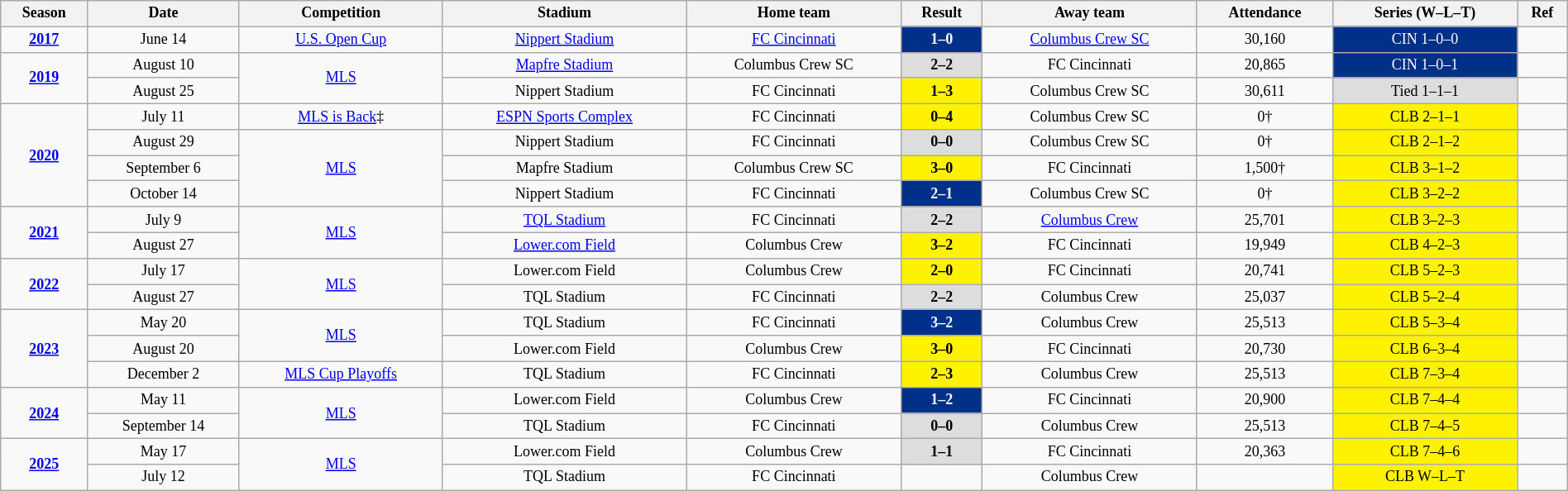<table class="wikitable" style="text-align: center; width: 100%; font-size: 12px">
<tr>
<th>Season</th>
<th>Date</th>
<th>Competition</th>
<th>Stadium</th>
<th>Home team</th>
<th>Result</th>
<th>Away team</th>
<th>Attendance</th>
<th>Series (W–L–T)</th>
<th>Ref</th>
</tr>
<tr>
<td><strong><a href='#'>2017</a></strong></td>
<td>June 14</td>
<td><a href='#'>U.S. Open Cup</a></td>
<td><a href='#'>Nippert Stadium</a></td>
<td><a href='#'>FC Cincinnati</a></td>
<td style="text-align:center; background:#003087;color:white;"><strong>1–0</strong></td>
<td><a href='#'>Columbus Crew SC</a></td>
<td>30,160</td>
<td style="text-align:center; background:#003087;color:white;">CIN 1–0–0</td>
<td></td>
</tr>
<tr>
<td rowspan="2"><strong><a href='#'>2019</a></strong></td>
<td>August 10</td>
<td rowspan=2><a href='#'>MLS</a></td>
<td><a href='#'>Mapfre Stadium</a></td>
<td>Columbus Crew SC</td>
<td style="text-align:center; background:#DDDDDD;"><strong>2–2</strong></td>
<td>FC Cincinnati</td>
<td>20,865</td>
<td style="text-align:center; background:#003087;color:white;">CIN 1–0–1</td>
<td></td>
</tr>
<tr>
<td>August 25</td>
<td>Nippert Stadium</td>
<td>FC Cincinnati</td>
<td style="text-align:center; background:#fff200;color:black;"><strong>1–3</strong></td>
<td>Columbus Crew SC</td>
<td>30,611</td>
<td style="text-align:center; background:#DDDDDD;">Tied 1–1–1</td>
<td></td>
</tr>
<tr>
<td rowspan="4"><strong><a href='#'>2020</a></strong></td>
<td>July 11</td>
<td><a href='#'>MLS is Back</a>‡</td>
<td><a href='#'>ESPN Sports Complex</a></td>
<td>FC Cincinnati</td>
<td style="text-align:center; background:#fff200;"><strong>0–4</strong></td>
<td>Columbus Crew SC</td>
<td>0†</td>
<td style="text-align:center; background:#fff200;">CLB 2–1–1</td>
<td></td>
</tr>
<tr>
<td>August 29</td>
<td rowspan=3><a href='#'>MLS</a></td>
<td>Nippert Stadium</td>
<td>FC Cincinnati</td>
<td style="text-align:center; background:#DDDDDD;"><strong>0–0</strong></td>
<td>Columbus Crew SC</td>
<td>0†</td>
<td style="text-align:center; background:#fff200;">CLB 2–1–2</td>
<td></td>
</tr>
<tr>
<td>September 6</td>
<td>Mapfre Stadium</td>
<td>Columbus Crew SC</td>
<td style="text-align:center; background:#fff200;color:black;"><strong>3–0</strong></td>
<td>FC Cincinnati</td>
<td>1,500†</td>
<td style="text-align:center; background:#fff200;">CLB 3–1–2</td>
<td></td>
</tr>
<tr>
<td>October 14</td>
<td>Nippert Stadium</td>
<td>FC Cincinnati</td>
<td style="text-align:center; background:#003087;color:white;"><strong>2–1</strong></td>
<td>Columbus Crew SC</td>
<td>0†</td>
<td style="text-align:center; background:#fff200;">CLB 3–2–2</td>
<td></td>
</tr>
<tr>
<td rowspan="2"><strong><a href='#'>2021</a></strong></td>
<td>July 9</td>
<td rowspan=2><a href='#'>MLS</a></td>
<td><a href='#'>TQL Stadium</a></td>
<td>FC Cincinnati</td>
<td style="text-align:center; background:#DDDDDD;"><strong>2–2</strong></td>
<td><a href='#'>Columbus Crew</a></td>
<td>25,701</td>
<td style="text-align:center; background:#fff200;">CLB 3–2–3</td>
<td></td>
</tr>
<tr>
<td>August 27</td>
<td><a href='#'>Lower.com Field</a></td>
<td>Columbus Crew</td>
<td style="text-align:center; background:#fff200;color:black;"><strong>3–2</strong></td>
<td>FC Cincinnati</td>
<td>19,949</td>
<td style="text-align:center; background:#fff200;">CLB 4–2–3</td>
<td></td>
</tr>
<tr>
<td rowspan="2"><strong><a href='#'>2022</a></strong></td>
<td>July 17</td>
<td rowspan=2><a href='#'>MLS</a></td>
<td>Lower.com Field</td>
<td>Columbus Crew</td>
<td style="text-align:center; background:#fff200;color:black;"><strong>2–0</strong></td>
<td>FC Cincinnati</td>
<td>20,741</td>
<td style="text-align:center; background:#fff200;">CLB 5–2–3</td>
<td></td>
</tr>
<tr>
<td>August 27</td>
<td>TQL Stadium</td>
<td>FC Cincinnati</td>
<td style="text-align:center; background:#DDDDDD;"><strong>2–2</strong></td>
<td>Columbus Crew</td>
<td>25,037</td>
<td style="text-align:center; background:#fff200;">CLB 5–2–4</td>
<td></td>
</tr>
<tr>
<td rowspan="3"><strong><a href='#'>2023</a></strong></td>
<td>May 20</td>
<td rowspan=2><a href='#'>MLS</a></td>
<td>TQL Stadium</td>
<td>FC Cincinnati</td>
<td style="text-align:center; background:#003087;color:white;"><strong>3–2</strong></td>
<td>Columbus Crew</td>
<td>25,513</td>
<td style="text-align:center; background:#fff200;">CLB 5–3–4</td>
<td></td>
</tr>
<tr>
<td>August 20</td>
<td>Lower.com Field</td>
<td>Columbus Crew</td>
<td style="text-align:center;background:#fff200;color:black;"><strong>3–0</strong></td>
<td>FC Cincinnati</td>
<td>20,730</td>
<td style="text-align:center; background:#fff200;">CLB 6–3–4</td>
<td></td>
</tr>
<tr>
<td>December 2</td>
<td><a href='#'>MLS Cup Playoffs</a></td>
<td>TQL Stadium</td>
<td>FC Cincinnati</td>
<td style="text-align:center;background:#fff200;color:black;"><strong>2–3 </strong></td>
<td>Columbus Crew</td>
<td>25,513</td>
<td style="text-align:center; background:#fff200;">CLB 7–3–4</td>
<td></td>
</tr>
<tr>
<td rowspan="2"><strong><a href='#'>2024</a></strong></td>
<td>May 11</td>
<td rowspan=2><a href='#'>MLS</a></td>
<td>Lower.com Field</td>
<td>Columbus Crew</td>
<td style="text-align:center; background:#003087;color:white;"><strong>1–2</strong></td>
<td>FC Cincinnati</td>
<td>20,900</td>
<td style="text-align:center; background:#fff200;">CLB 7–4–4</td>
<td></td>
</tr>
<tr>
<td>September 14</td>
<td>TQL Stadium</td>
<td>FC Cincinnati</td>
<td style="text-align:center; background:#DDDDDD;"><strong>0–0</strong></td>
<td>Columbus Crew</td>
<td>25,513</td>
<td style="text-align:center; background:#fff200;">CLB 7–4–5</td>
<td></td>
</tr>
<tr>
<td rowspan=2><strong><a href='#'>2025</a></strong></td>
<td>May 17</td>
<td rowspan=2><a href='#'>MLS</a></td>
<td>Lower.com Field</td>
<td>Columbus Crew</td>
<td style="text-align:center; background:#DDDDDD;"><strong>1–1</strong></td>
<td>FC Cincinnati</td>
<td>20,363</td>
<td style="text-align:center; background:#fff200;">CLB 7–4–6</td>
<td></td>
</tr>
<tr>
<td>July 12</td>
<td>TQL Stadium</td>
<td>FC Cincinnati</td>
<td></td>
<td>Columbus Crew</td>
<td></td>
<td style="text-align:center; background:#fff200;">CLB W–L–T</td>
<td></td>
</tr>
</table>
